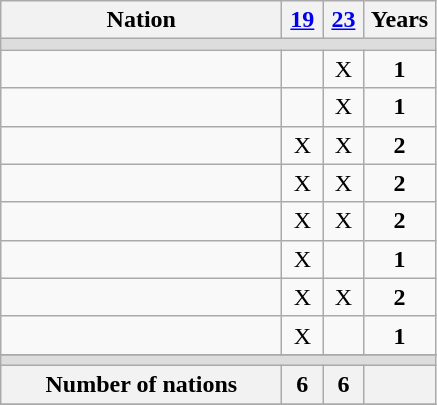<table class=wikitable style="text-align:center">
<tr>
<th width=180>Nation</th>
<th width=20><a href='#'>19</a></th>
<th width=20><a href='#'>23</a></th>
<th width=40>Years</th>
</tr>
<tr bgcolor=#DDDDDD>
<td colspan=4></td>
</tr>
<tr>
<td align=left></td>
<td></td>
<td>X</td>
<td><strong>1</strong></td>
</tr>
<tr>
<td align=left></td>
<td></td>
<td>X</td>
<td><strong>1</strong></td>
</tr>
<tr>
<td align=left></td>
<td>X</td>
<td>X</td>
<td><strong>2</strong></td>
</tr>
<tr>
<td align=left></td>
<td>X</td>
<td>X</td>
<td><strong>2</strong></td>
</tr>
<tr>
<td align=left></td>
<td>X</td>
<td>X</td>
<td><strong>2</strong></td>
</tr>
<tr>
<td align=left></td>
<td>X</td>
<td></td>
<td><strong>1</strong></td>
</tr>
<tr>
<td align=left></td>
<td>X</td>
<td>X</td>
<td><strong>2</strong></td>
</tr>
<tr>
<td align=left></td>
<td>X</td>
<td></td>
<td><strong>1</strong></td>
</tr>
<tr>
</tr>
<tr bgcolor=#DDDDDD>
<td colspan=4></td>
</tr>
<tr>
<th>Number of nations</th>
<th>6</th>
<th>6</th>
<th></th>
</tr>
<tr>
</tr>
</table>
